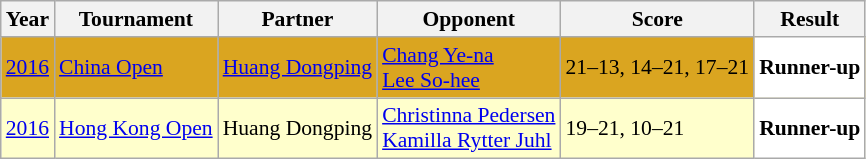<table class="sortable wikitable" style="font-size: 90%;">
<tr>
<th>Year</th>
<th>Tournament</th>
<th>Partner</th>
<th>Opponent</th>
<th>Score</th>
<th>Result</th>
</tr>
<tr style="background:#DAA520">
<td align="center"><a href='#'>2016</a></td>
<td align="left"><a href='#'>China Open</a></td>
<td align="left"> <a href='#'>Huang Dongping</a></td>
<td align="left"> <a href='#'>Chang Ye-na</a><br> <a href='#'>Lee So-hee</a></td>
<td align="left">21–13, 14–21, 17–21</td>
<td style="text-align:left; background:white"> <strong>Runner-up</strong></td>
</tr>
<tr style="background:#FFFFCC">
<td align="center"><a href='#'>2016</a></td>
<td align="left"><a href='#'>Hong Kong Open</a></td>
<td align="left"> Huang Dongping</td>
<td align="left"> <a href='#'>Christinna Pedersen</a><br> <a href='#'>Kamilla Rytter Juhl</a></td>
<td align="left">19–21, 10–21</td>
<td style="text-align:left; background:white"> <strong>Runner-up</strong></td>
</tr>
</table>
